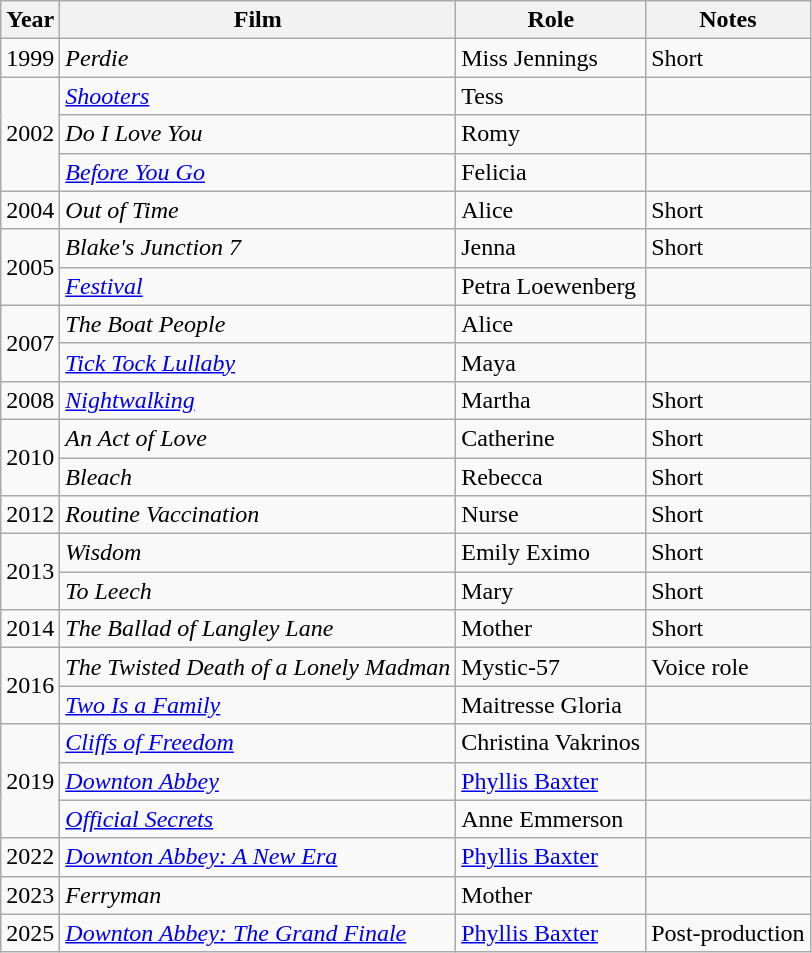<table class="wikitable">
<tr>
<th>Year</th>
<th>Film</th>
<th>Role</th>
<th>Notes</th>
</tr>
<tr>
<td>1999</td>
<td><em>Perdie</em></td>
<td>Miss Jennings</td>
<td>Short</td>
</tr>
<tr>
<td rowspan="3">2002</td>
<td><em><a href='#'>Shooters</a></em></td>
<td>Tess</td>
<td></td>
</tr>
<tr>
<td><em>Do I Love You</em></td>
<td>Romy</td>
<td></td>
</tr>
<tr>
<td><em><a href='#'>Before You Go</a></em></td>
<td>Felicia</td>
<td></td>
</tr>
<tr>
<td>2004</td>
<td><em>Out of Time</em></td>
<td>Alice</td>
<td>Short</td>
</tr>
<tr>
<td rowspan="2">2005</td>
<td><em>Blake's Junction 7</em></td>
<td>Jenna</td>
<td>Short</td>
</tr>
<tr>
<td><em><a href='#'>Festival</a></em></td>
<td>Petra Loewenberg</td>
<td></td>
</tr>
<tr>
<td rowspan="2">2007</td>
<td><em>The Boat People</em></td>
<td>Alice</td>
<td></td>
</tr>
<tr>
<td><em><a href='#'>Tick Tock Lullaby</a></em></td>
<td>Maya</td>
<td></td>
</tr>
<tr>
<td>2008</td>
<td><em><a href='#'>Nightwalking</a></em></td>
<td>Martha</td>
<td>Short</td>
</tr>
<tr>
<td rowspan="2">2010</td>
<td><em>An Act of Love</em></td>
<td>Catherine</td>
<td>Short</td>
</tr>
<tr>
<td><em>Bleach</em></td>
<td>Rebecca</td>
<td>Short</td>
</tr>
<tr>
<td>2012</td>
<td><em>Routine Vaccination</em></td>
<td>Nurse</td>
<td>Short</td>
</tr>
<tr>
<td rowspan="2">2013</td>
<td><em>Wisdom</em></td>
<td>Emily Eximo</td>
<td>Short</td>
</tr>
<tr>
<td><em>To Leech</em></td>
<td>Mary</td>
<td>Short</td>
</tr>
<tr>
<td>2014</td>
<td><em>The Ballad of Langley Lane</em></td>
<td>Mother</td>
<td>Short</td>
</tr>
<tr>
<td rowspan="2">2016</td>
<td><em>The Twisted Death of a Lonely Madman</em></td>
<td>Mystic-57</td>
<td>Voice role</td>
</tr>
<tr>
<td><em><a href='#'>Two Is a Family</a></em></td>
<td>Maitresse Gloria</td>
<td></td>
</tr>
<tr>
<td rowspan="3">2019</td>
<td><em><a href='#'>Cliffs of Freedom</a></em></td>
<td>Christina Vakrinos</td>
<td></td>
</tr>
<tr>
<td><em><a href='#'>Downton Abbey</a></em></td>
<td><a href='#'>Phyllis Baxter</a></td>
<td></td>
</tr>
<tr>
<td><em><a href='#'>Official Secrets</a></em></td>
<td>Anne Emmerson</td>
<td></td>
</tr>
<tr>
<td>2022</td>
<td><em><a href='#'>Downton Abbey: A New Era</a></em></td>
<td><a href='#'>Phyllis Baxter</a></td>
<td></td>
</tr>
<tr>
<td>2023</td>
<td><em>Ferryman</em></td>
<td>Mother</td>
<td></td>
</tr>
<tr>
<td>2025</td>
<td><em><a href='#'>Downton Abbey: The Grand Finale</a></em></td>
<td><a href='#'>Phyllis Baxter</a></td>
<td>Post-production</td>
</tr>
</table>
